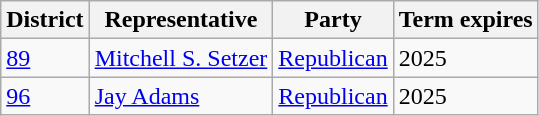<table class="wikitable">
<tr>
<th>District</th>
<th>Representative</th>
<th>Party</th>
<th>Term expires</th>
</tr>
<tr>
<td><a href='#'>89</a></td>
<td><a href='#'>Mitchell S. Setzer</a></td>
<td><a href='#'>Republican</a></td>
<td>2025</td>
</tr>
<tr>
<td><a href='#'>96</a></td>
<td><a href='#'>Jay Adams</a></td>
<td><a href='#'>Republican</a></td>
<td>2025</td>
</tr>
</table>
